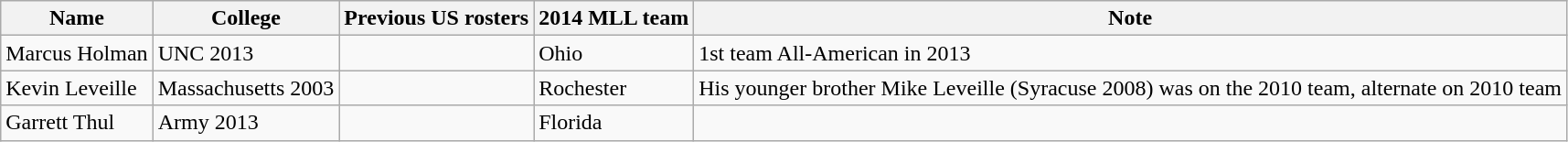<table class="wikitable">
<tr ;>
<th>Name</th>
<th>College</th>
<th>Previous US rosters</th>
<th>2014 MLL team</th>
<th>Note</th>
</tr>
<tr>
<td>Marcus Holman</td>
<td>UNC 2013</td>
<td></td>
<td>Ohio</td>
<td>1st team All-American in 2013</td>
</tr>
<tr>
<td>Kevin Leveille</td>
<td>Massachusetts 2003</td>
<td></td>
<td>Rochester</td>
<td>His younger brother Mike Leveille (Syracuse 2008) was on the 2010 team, alternate on 2010 team</td>
</tr>
<tr>
<td>Garrett Thul</td>
<td>Army 2013</td>
<td></td>
<td>Florida</td>
<td></td>
</tr>
</table>
